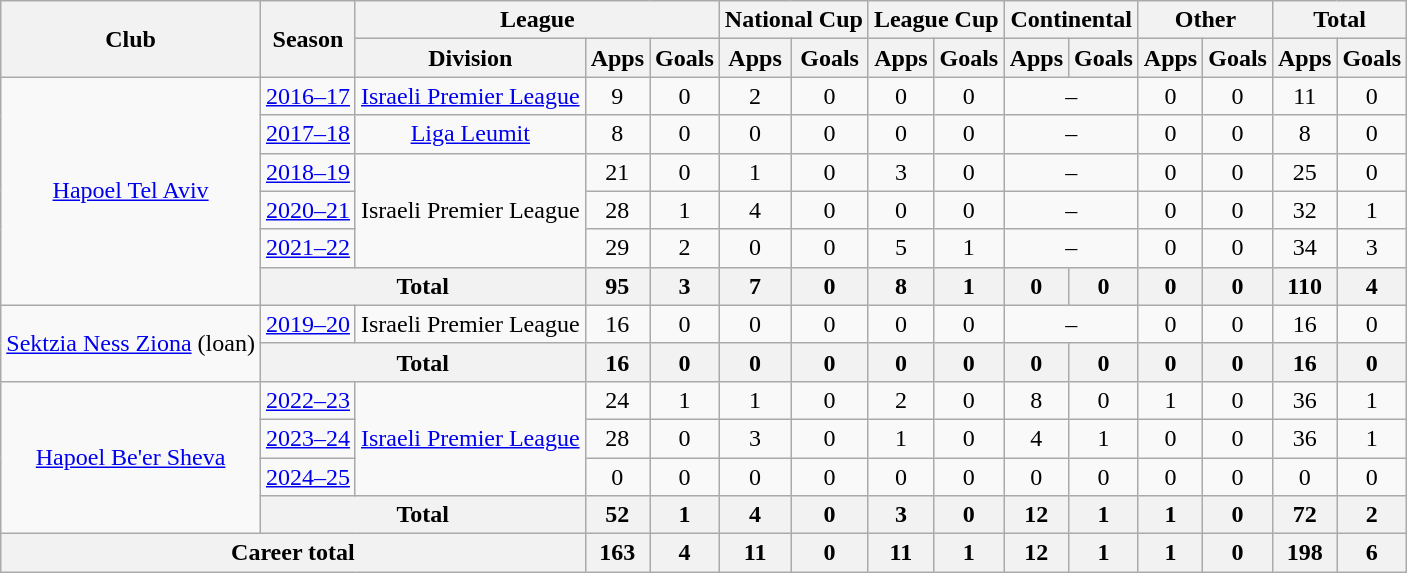<table class="wikitable" style="text-align:center">
<tr>
<th rowspan="2">Club</th>
<th rowspan="2">Season</th>
<th colspan="3">League</th>
<th colspan="2">National Cup</th>
<th colspan="2">League Cup</th>
<th colspan="2">Continental</th>
<th colspan="2">Other</th>
<th colspan="2">Total</th>
</tr>
<tr>
<th>Division</th>
<th>Apps</th>
<th>Goals</th>
<th>Apps</th>
<th>Goals</th>
<th>Apps</th>
<th>Goals</th>
<th>Apps</th>
<th>Goals</th>
<th>Apps</th>
<th>Goals</th>
<th>Apps</th>
<th>Goals</th>
</tr>
<tr>
<td rowspan="6"><a href='#'>Hapoel Tel Aviv</a></td>
<td><a href='#'>2016–17</a></td>
<td><a href='#'>Israeli Premier League</a></td>
<td>9</td>
<td>0</td>
<td>2</td>
<td>0</td>
<td>0</td>
<td>0</td>
<td colspan="2">–</td>
<td>0</td>
<td>0</td>
<td>11</td>
<td>0</td>
</tr>
<tr>
<td><a href='#'>2017–18</a></td>
<td><a href='#'>Liga Leumit</a></td>
<td>8</td>
<td>0</td>
<td>0</td>
<td>0</td>
<td>0</td>
<td>0</td>
<td colspan="2">–</td>
<td>0</td>
<td>0</td>
<td>8</td>
<td>0</td>
</tr>
<tr>
<td><a href='#'>2018–19</a></td>
<td rowspan="3">Israeli Premier League</td>
<td>21</td>
<td>0</td>
<td>1</td>
<td>0</td>
<td>3</td>
<td>0</td>
<td colspan="2">–</td>
<td>0</td>
<td>0</td>
<td>25</td>
<td>0</td>
</tr>
<tr>
<td><a href='#'>2020–21</a></td>
<td>28</td>
<td>1</td>
<td>4</td>
<td>0</td>
<td>0</td>
<td>0</td>
<td colspan="2">–</td>
<td>0</td>
<td>0</td>
<td>32</td>
<td>1</td>
</tr>
<tr>
<td><a href='#'>2021–22</a></td>
<td>29</td>
<td>2</td>
<td>0</td>
<td>0</td>
<td>5</td>
<td>1</td>
<td colspan="2">–</td>
<td>0</td>
<td>0</td>
<td>34</td>
<td>3</td>
</tr>
<tr>
<th colspan="2">Total</th>
<th>95</th>
<th>3</th>
<th>7</th>
<th>0</th>
<th>8</th>
<th>1</th>
<th>0</th>
<th>0</th>
<th>0</th>
<th>0</th>
<th>110</th>
<th>4</th>
</tr>
<tr>
<td rowspan="2"><a href='#'>Sektzia Ness Ziona</a> (loan)</td>
<td><a href='#'>2019–20</a></td>
<td>Israeli Premier League</td>
<td>16</td>
<td>0</td>
<td>0</td>
<td>0</td>
<td>0</td>
<td>0</td>
<td colspan="2">–</td>
<td>0</td>
<td>0</td>
<td>16</td>
<td>0</td>
</tr>
<tr>
<th colspan="2">Total</th>
<th>16</th>
<th>0</th>
<th>0</th>
<th>0</th>
<th>0</th>
<th>0</th>
<th>0</th>
<th>0</th>
<th>0</th>
<th>0</th>
<th>16</th>
<th>0</th>
</tr>
<tr>
<td rowspan="4"><a href='#'>Hapoel Be'er Sheva</a></td>
<td><a href='#'>2022–23</a></td>
<td rowspan=3"><a href='#'>Israeli Premier League</a></td>
<td>24</td>
<td>1</td>
<td>1</td>
<td>0</td>
<td>2</td>
<td>0</td>
<td>8</td>
<td>0</td>
<td>1</td>
<td>0</td>
<td>36</td>
<td>1</td>
</tr>
<tr>
<td><a href='#'>2023–24</a></td>
<td>28</td>
<td>0</td>
<td>3</td>
<td>0</td>
<td>1</td>
<td>0</td>
<td>4</td>
<td>1</td>
<td>0</td>
<td>0</td>
<td>36</td>
<td>1</td>
</tr>
<tr>
<td><a href='#'>2024–25</a></td>
<td>0</td>
<td>0</td>
<td>0</td>
<td>0</td>
<td>0</td>
<td>0</td>
<td>0</td>
<td>0</td>
<td>0</td>
<td>0</td>
<td>0</td>
<td>0</td>
</tr>
<tr>
<th colspan="2">Total</th>
<th>52</th>
<th>1</th>
<th>4</th>
<th>0</th>
<th>3</th>
<th>0</th>
<th>12</th>
<th>1</th>
<th>1</th>
<th>0</th>
<th>72</th>
<th>2</th>
</tr>
<tr>
<th colspan="3">Career total</th>
<th>163</th>
<th>4</th>
<th>11</th>
<th>0</th>
<th>11</th>
<th>1</th>
<th>12</th>
<th>1</th>
<th>1</th>
<th>0</th>
<th>198</th>
<th>6</th>
</tr>
</table>
